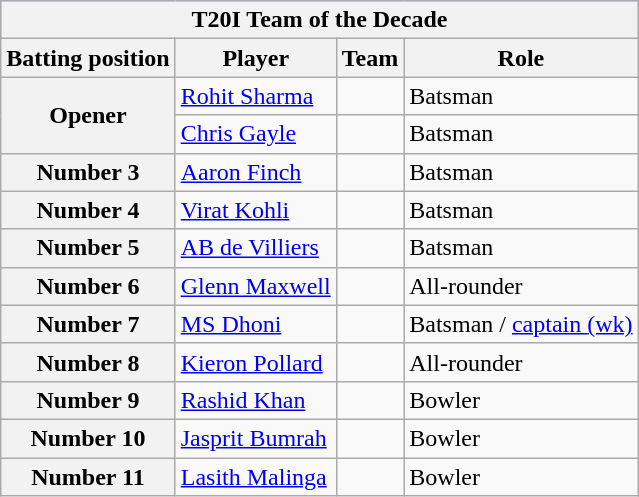<table class="wikitable plainrowheaders">
<tr style="background:#9cf;">
<th colspan="5">T20I Team of the Decade</th>
</tr>
<tr>
<th>Batting position</th>
<th>Player</th>
<th>Team</th>
<th>Role</th>
</tr>
<tr>
<th scope=row style=text-align:center; rowspan=2>Opener</th>
<td><a href='#'>Rohit Sharma</a></td>
<td></td>
<td>Batsman</td>
</tr>
<tr>
<td><a href='#'>Chris Gayle</a></td>
<td></td>
<td>Batsman</td>
</tr>
<tr>
<th scope=row style=text-align:center;>Number 3</th>
<td><a href='#'>Aaron Finch</a></td>
<td></td>
<td>Batsman</td>
</tr>
<tr>
<th scope=row style=text-align:center;>Number 4</th>
<td><a href='#'>Virat Kohli</a></td>
<td></td>
<td>Batsman</td>
</tr>
<tr>
<th scope=row style=text-align:center;>Number 5</th>
<td><a href='#'>AB de Villiers</a></td>
<td></td>
<td>Batsman</td>
</tr>
<tr>
<th scope=row style=text-align:center;>Number 6</th>
<td><a href='#'>Glenn Maxwell</a></td>
<td></td>
<td>All-rounder</td>
</tr>
<tr>
<th scope=row style=text-align:center;>Number 7</th>
<td><a href='#'>MS Dhoni</a></td>
<td></td>
<td>Batsman / <a href='#'>captain </a><a href='#'>(wk)</a></td>
</tr>
<tr>
<th scope=row style=text-align:center;>Number 8</th>
<td><a href='#'>Kieron Pollard</a></td>
<td></td>
<td>All-rounder</td>
</tr>
<tr>
<th scope=row style=text-align:center;>Number 9</th>
<td><a href='#'>Rashid Khan</a></td>
<td></td>
<td>Bowler</td>
</tr>
<tr>
<th scope=row style=text-align:center;>Number 10</th>
<td><a href='#'>Jasprit Bumrah</a></td>
<td></td>
<td>Bowler</td>
</tr>
<tr>
<th scope=row style=text-align:center;>Number 11</th>
<td><a href='#'>Lasith Malinga</a></td>
<td></td>
<td>Bowler</td>
</tr>
</table>
